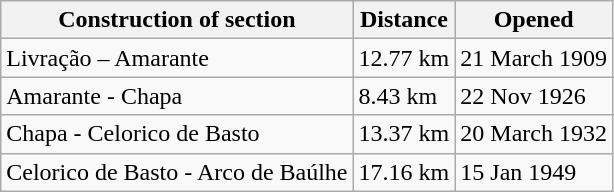<table class=wikitable>
<tr>
<th>Construction of section</th>
<th>Distance</th>
<th>Opened</th>
</tr>
<tr>
<td>Livração – Amarante</td>
<td>12.77 km</td>
<td>21 March 1909</td>
</tr>
<tr>
<td>Amarante - Chapa</td>
<td>8.43 km</td>
<td>22 Nov 1926</td>
</tr>
<tr>
<td>Chapa - Celorico de Basto</td>
<td>13.37 km</td>
<td>20 March 1932</td>
</tr>
<tr>
<td>Celorico de Basto - Arco de Baúlhe</td>
<td>17.16 km</td>
<td>15 Jan 1949</td>
</tr>
</table>
